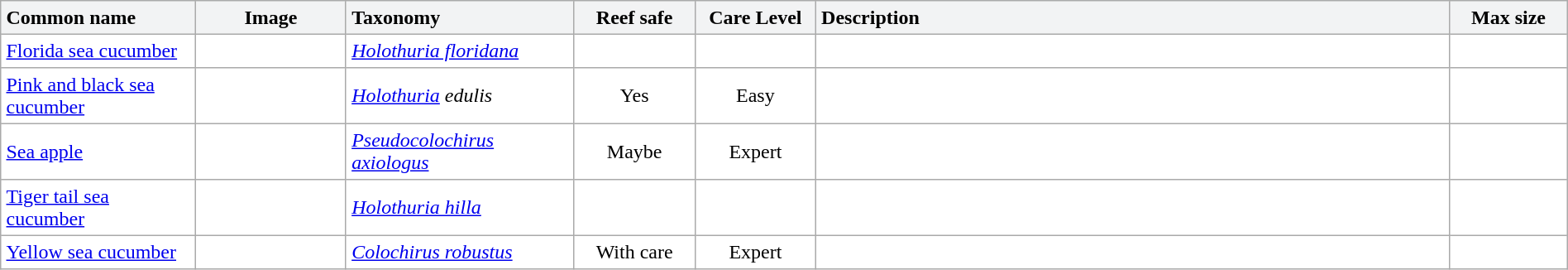<table class="sortable collapsible" cellpadding="4" width="100%" border="1" style="border:1px solid #aaa; border-collapse:collapse">
<tr>
<th align="left" style="background:#F2F3F4" width="170px">Common name</th>
<th style="background:#F2F3F4" width="130px" class="unsortable">Image</th>
<th align="left" style="background:#F2F3F4" width="190px">Taxonomy</th>
<th style="background:#F2F3F4" width="100px">Reef safe</th>
<th style="background:#F2F3F4" width="100px">Care Level</th>
<th align="left" style="background:#F2F3F4" width="610px" class="unsortable">Description</th>
<th style="background:#F2F3F4" width="100px">Max size</th>
</tr>
<tr>
<td><a href='#'>Florida sea cucumber</a></td>
<td></td>
<td><em><a href='#'>Holothuria floridana</a></em></td>
<td align="center"></td>
<td align="center"></td>
<td></td>
<td align="center"></td>
</tr>
<tr>
<td><a href='#'>Pink and black sea cucumber</a></td>
<td></td>
<td><em><a href='#'>Holothuria</a> edulis</em></td>
<td align="center">Yes</td>
<td align="center">Easy</td>
<td></td>
<td align="center"></td>
</tr>
<tr>
<td><a href='#'>Sea apple</a></td>
<td></td>
<td><em><a href='#'>Pseudocolochirus axiologus</a></em></td>
<td align="center">Maybe</td>
<td align="center">Expert</td>
<td></td>
<td align="center"></td>
</tr>
<tr>
<td><a href='#'>Tiger tail sea cucumber</a></td>
<td></td>
<td><em><a href='#'>Holothuria hilla</a></em></td>
<td align="center"></td>
<td align="center"></td>
<td></td>
<td align="center"></td>
</tr>
<tr>
<td><a href='#'>Yellow sea cucumber</a></td>
<td></td>
<td><em><a href='#'>Colochirus robustus</a></em></td>
<td align="center">With care</td>
<td align="center">Expert</td>
<td></td>
<td align="center"></td>
</tr>
</table>
